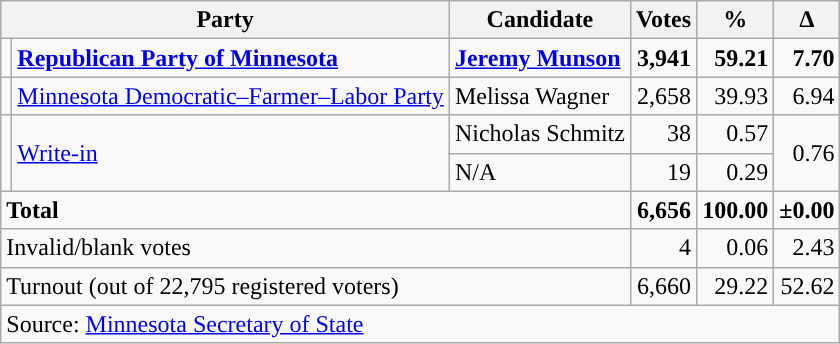<table class="wikitable">
<tr>
<th colspan="2">Party</th>
<th>Candidate</th>
<th>Votes</th>
<th>%</th>
<th>∆</th>
</tr>
<tr>
<td style="background-color:"></td>
<td><strong><a href='#'>Republican Party of Minnesota</a></strong></td>
<td><strong><a href='#'>Jeremy Munson</a></strong></td>
<td align="right"><strong>3,941</strong></td>
<td align="right"><strong>59.21</strong></td>
<td align="right"><strong>7.70</strong></td>
</tr>
<tr>
<td style="background-color:"></td>
<td><a href='#'>Minnesota Democratic–Farmer–Labor Party</a></td>
<td>Melissa Wagner</td>
<td align="right">2,658</td>
<td align="right">39.93</td>
<td align="right">6.94</td>
</tr>
<tr>
<td rowspan="2" style="background-color:"></td>
<td rowspan="2"><a href='#'>Write-in</a></td>
<td>Nicholas Schmitz</td>
<td align="right">38</td>
<td align="right">0.57</td>
<td rowspan="2" align="right">0.76</td>
</tr>
<tr>
<td>N/A</td>
<td align="right">19</td>
<td align="right">0.29</td>
</tr>
<tr>
<td colspan="3"><strong>Total</strong></td>
<td align="right"><strong>6,656</strong></td>
<td align="right"><strong>100.00</strong></td>
<td align="right"><strong>±0.00</strong></td>
</tr>
<tr>
<td colspan="3">Invalid/blank votes</td>
<td align="right">4</td>
<td align="right">0.06</td>
<td align="right">2.43</td>
</tr>
<tr>
<td colspan="3">Turnout (out of 22,795 registered voters)</td>
<td align="right">6,660</td>
<td align="right">29.22</td>
<td align="right">52.62</td>
</tr>
<tr>
<td colspan="6">Source: <a href='#'>Minnesota Secretary of State</a></td>
</tr>
</table>
